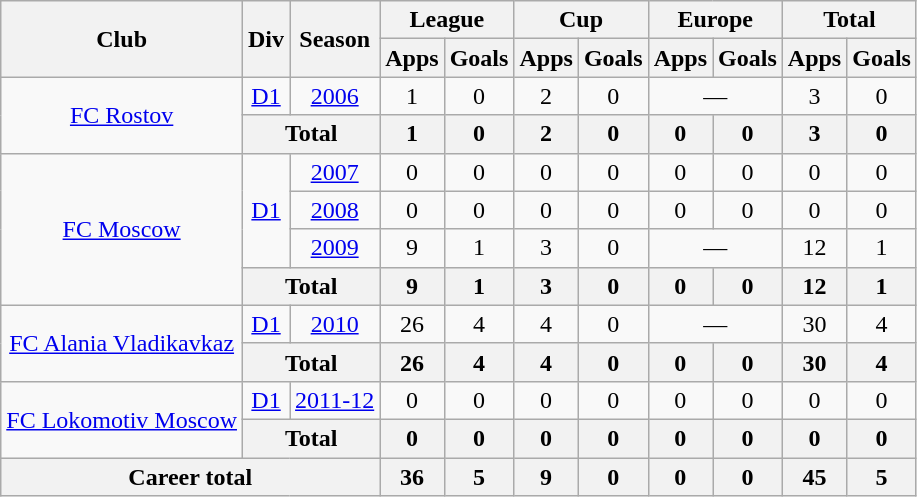<table class="wikitable" style="text-align: center;">
<tr>
<th rowspan="2">Club</th>
<th rowspan="2">Div</th>
<th rowspan="2">Season</th>
<th colspan="2">League</th>
<th colspan="2">Cup</th>
<th colspan="2">Europe</th>
<th colspan="2">Total</th>
</tr>
<tr>
<th>Apps</th>
<th>Goals</th>
<th>Apps</th>
<th>Goals</th>
<th>Apps</th>
<th>Goals</th>
<th>Apps</th>
<th>Goals</th>
</tr>
<tr>
<td rowspan="2" valign="center"> <a href='#'>FC Rostov</a></td>
<td rowspan="1"><a href='#'>D1</a></td>
<td><a href='#'>2006</a></td>
<td>1</td>
<td>0</td>
<td>2</td>
<td>0</td>
<td colspan="2">—</td>
<td>3</td>
<td>0</td>
</tr>
<tr>
<th colspan="2">Total</th>
<th>1</th>
<th>0</th>
<th>2</th>
<th>0</th>
<th>0</th>
<th>0</th>
<th>3</th>
<th>0</th>
</tr>
<tr>
<td rowspan="4" valign="center"> <a href='#'>FC Moscow</a></td>
<td rowspan="3"><a href='#'>D1</a></td>
<td><a href='#'>2007</a></td>
<td>0</td>
<td>0</td>
<td>0</td>
<td>0</td>
<td>0</td>
<td>0</td>
<td>0</td>
<td>0</td>
</tr>
<tr>
<td><a href='#'>2008</a></td>
<td>0</td>
<td>0</td>
<td>0</td>
<td>0</td>
<td>0</td>
<td>0</td>
<td>0</td>
<td>0</td>
</tr>
<tr>
<td><a href='#'>2009</a></td>
<td>9</td>
<td>1</td>
<td>3</td>
<td>0</td>
<td colspan="2">—</td>
<td>12</td>
<td>1</td>
</tr>
<tr>
<th colspan="2">Total</th>
<th>9</th>
<th>1</th>
<th>3</th>
<th>0</th>
<th>0</th>
<th>0</th>
<th>12</th>
<th>1</th>
</tr>
<tr>
<td rowspan="2" valign="center"> <a href='#'>FC Alania Vladikavkaz</a></td>
<td rowspan="1"><a href='#'>D1</a></td>
<td><a href='#'>2010</a></td>
<td>26</td>
<td>4</td>
<td>4</td>
<td>0</td>
<td colspan="2">—</td>
<td>30</td>
<td>4</td>
</tr>
<tr>
<th colspan="2">Total</th>
<th>26</th>
<th>4</th>
<th>4</th>
<th>0</th>
<th>0</th>
<th>0</th>
<th>30</th>
<th>4</th>
</tr>
<tr>
<td rowspan="2" valign="center"> <a href='#'>FC Lokomotiv Moscow</a></td>
<td rowspan="1"><a href='#'>D1</a></td>
<td><a href='#'>2011-12</a></td>
<td>0</td>
<td>0</td>
<td>0</td>
<td>0</td>
<td>0</td>
<td>0</td>
<td>0</td>
<td>0</td>
</tr>
<tr>
<th colspan="2">Total</th>
<th>0</th>
<th>0</th>
<th>0</th>
<th>0</th>
<th>0</th>
<th>0</th>
<th>0</th>
<th>0</th>
</tr>
<tr>
<th colspan="3">Career total</th>
<th>36</th>
<th>5</th>
<th>9</th>
<th>0</th>
<th>0</th>
<th>0</th>
<th>45</th>
<th>5</th>
</tr>
</table>
